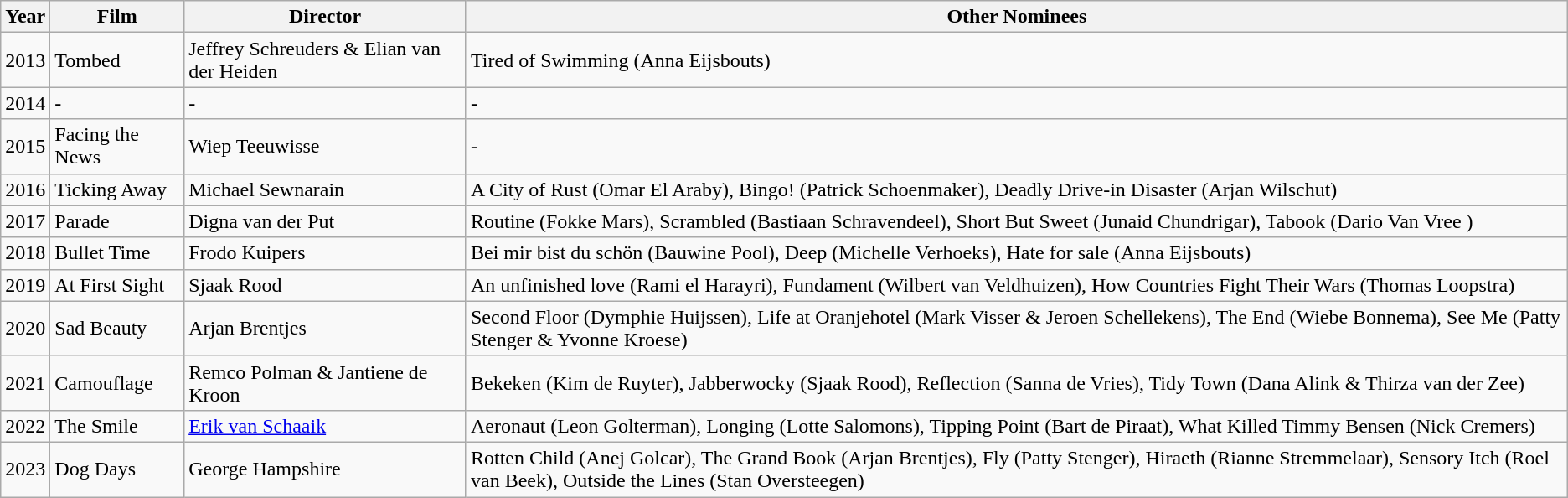<table class="wikitable">
<tr>
<th>Year</th>
<th>Film</th>
<th>Director</th>
<th>Other Nominees</th>
</tr>
<tr>
<td>2013</td>
<td>Tombed</td>
<td>Jeffrey Schreuders & Elian van der Heiden</td>
<td>Tired of Swimming (Anna Eijsbouts)</td>
</tr>
<tr>
<td>2014</td>
<td>-</td>
<td>-</td>
<td>-</td>
</tr>
<tr>
<td>2015</td>
<td>Facing the News</td>
<td>Wiep Teeuwisse</td>
<td>-</td>
</tr>
<tr>
<td>2016</td>
<td>Ticking Away</td>
<td>Michael Sewnarain</td>
<td>A City of Rust (Omar El Araby), Bingo! (Patrick Schoenmaker), Deadly Drive-in Disaster (Arjan Wilschut)</td>
</tr>
<tr>
<td>2017</td>
<td>Parade</td>
<td>Digna van der Put</td>
<td>Routine (Fokke Mars), Scrambled (Bastiaan Schravendeel), Short But Sweet (Junaid Chundrigar), Tabook (Dario Van Vree )</td>
</tr>
<tr>
<td>2018</td>
<td>Bullet Time</td>
<td>Frodo Kuipers</td>
<td>Bei mir bist du schön (Bauwine Pool), Deep (Michelle Verhoeks), Hate for sale (Anna Eijsbouts)</td>
</tr>
<tr>
<td>2019</td>
<td>At First Sight</td>
<td>Sjaak Rood</td>
<td>An unfinished love (Rami el Harayri), Fundament (Wilbert van Veldhuizen), How Countries Fight Their Wars (Thomas Loopstra)</td>
</tr>
<tr>
<td>2020</td>
<td>Sad Beauty</td>
<td>Arjan Brentjes</td>
<td>Second Floor (Dymphie Huijssen), Life at Oranjehotel (Mark Visser & Jeroen Schellekens), The End (Wiebe Bonnema), See Me (Patty Stenger & Yvonne Kroese)</td>
</tr>
<tr>
<td>2021</td>
<td>Camouflage</td>
<td>Remco Polman & Jantiene de Kroon</td>
<td>Bekeken (Kim de Ruyter), Jabberwocky (Sjaak Rood), Reflection (Sanna de Vries), Tidy Town (Dana Alink & Thirza van der Zee)</td>
</tr>
<tr>
<td>2022</td>
<td>The Smile</td>
<td><a href='#'>Erik van Schaaik</a></td>
<td>Aeronaut (Leon Golterman), Longing (Lotte Salomons), Tipping Point (Bart de Piraat), What Killed Timmy Bensen (Nick Cremers)</td>
</tr>
<tr>
<td>2023</td>
<td>Dog Days</td>
<td>George Hampshire</td>
<td>Rotten Child (Anej Golcar), The Grand Book (Arjan Brentjes), Fly (Patty Stenger), Hiraeth (Rianne Stremmelaar), Sensory Itch (Roel van Beek), Outside the Lines (Stan Oversteegen)</td>
</tr>
</table>
